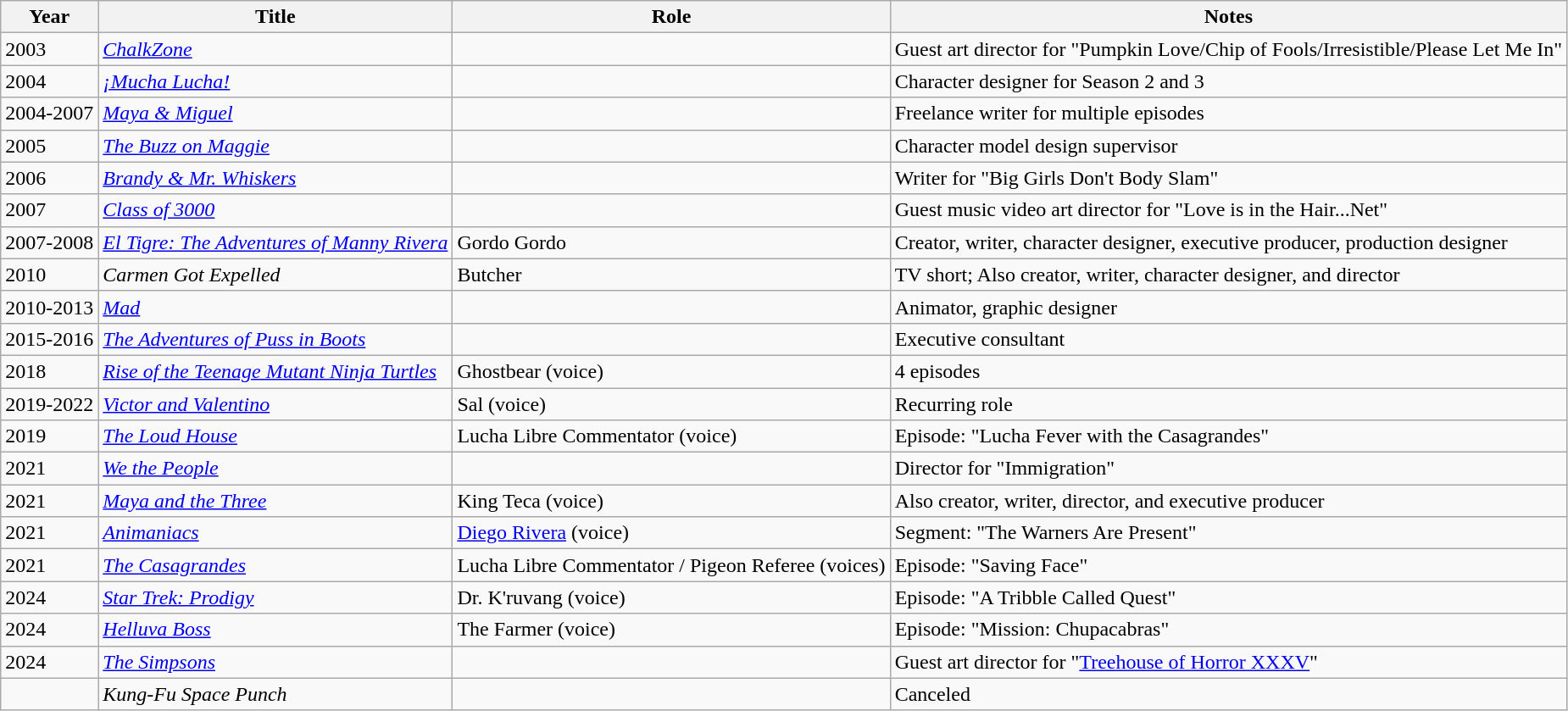<table class="wikitable sortable">
<tr>
<th>Year</th>
<th>Title</th>
<th>Role</th>
<th class="unsortable">Notes</th>
</tr>
<tr>
<td>2003</td>
<td><em><a href='#'>ChalkZone</a></em></td>
<td></td>
<td>Guest art director for "Pumpkin Love/Chip of Fools/Irresistible/Please Let Me In"</td>
</tr>
<tr>
<td>2004</td>
<td><em><a href='#'>¡Mucha Lucha!</a></em></td>
<td></td>
<td>Character designer for Season 2 and 3</td>
</tr>
<tr>
<td>2004-2007</td>
<td><em><a href='#'>Maya & Miguel</a></em></td>
<td></td>
<td>Freelance writer for multiple episodes</td>
</tr>
<tr>
<td>2005</td>
<td><em><a href='#'>The Buzz on Maggie</a></em></td>
<td></td>
<td>Character model design supervisor</td>
</tr>
<tr>
<td>2006</td>
<td><em><a href='#'>Brandy & Mr. Whiskers</a></em></td>
<td></td>
<td>Writer for "Big Girls Don't Body Slam"</td>
</tr>
<tr>
<td>2007</td>
<td><em><a href='#'>Class of 3000</a></em></td>
<td></td>
<td>Guest music video art director for "Love is in the Hair...Net"</td>
</tr>
<tr>
<td>2007-2008</td>
<td><em><a href='#'>El Tigre: The Adventures of Manny Rivera</a></em></td>
<td>Gordo Gordo</td>
<td>Creator, writer, character designer, executive producer, production designer</td>
</tr>
<tr>
<td>2010</td>
<td><em>Carmen Got Expelled</em></td>
<td>Butcher</td>
<td>TV short; Also creator, writer, character designer, and director</td>
</tr>
<tr>
<td>2010-2013</td>
<td><em><a href='#'>Mad</a></em></td>
<td></td>
<td>Animator, graphic designer</td>
</tr>
<tr>
<td>2015-2016</td>
<td><em><a href='#'>The Adventures of Puss in Boots</a></em></td>
<td></td>
<td>Executive consultant</td>
</tr>
<tr>
<td>2018</td>
<td><em><a href='#'>Rise of the Teenage Mutant Ninja Turtles</a></em></td>
<td>Ghostbear (voice)</td>
<td>4 episodes</td>
</tr>
<tr>
<td>2019-2022</td>
<td><em><a href='#'>Victor and Valentino</a></em></td>
<td>Sal (voice)</td>
<td>Recurring role</td>
</tr>
<tr>
<td>2019</td>
<td><em><a href='#'>The Loud House</a></em></td>
<td>Lucha Libre Commentator (voice)</td>
<td>Episode: "Lucha Fever with the Casagrandes"</td>
</tr>
<tr>
<td>2021</td>
<td><em><a href='#'>We the People</a></em></td>
<td></td>
<td>Director for "Immigration"</td>
</tr>
<tr>
<td>2021</td>
<td><em><a href='#'>Maya and the Three</a></em></td>
<td>King Teca (voice)</td>
<td>Also creator, writer, director, and executive producer</td>
</tr>
<tr>
<td>2021</td>
<td><em><a href='#'>Animaniacs</a></em></td>
<td><a href='#'>Diego Rivera</a> (voice)</td>
<td>Segment: "The Warners Are Present"</td>
</tr>
<tr>
<td>2021</td>
<td><em><a href='#'>The Casagrandes</a></em></td>
<td>Lucha Libre Commentator / Pigeon Referee (voices)</td>
<td>Episode: "Saving Face"</td>
</tr>
<tr>
<td>2024</td>
<td><em><a href='#'>Star Trek: Prodigy</a></em></td>
<td>Dr. K'ruvang (voice)</td>
<td>Episode: "A Tribble Called Quest"</td>
</tr>
<tr>
<td>2024</td>
<td><em><a href='#'>Helluva Boss</a></em></td>
<td>The Farmer (voice)</td>
<td>Episode: "Mission: Chupacabras"</td>
</tr>
<tr>
<td>2024</td>
<td><em><a href='#'>The Simpsons</a></em></td>
<td></td>
<td>Guest art director for "<a href='#'>Treehouse of Horror XXXV</a>"</td>
</tr>
<tr>
<td></td>
<td><em>Kung-Fu Space Punch</em></td>
<td></td>
<td>Canceled</td>
</tr>
</table>
